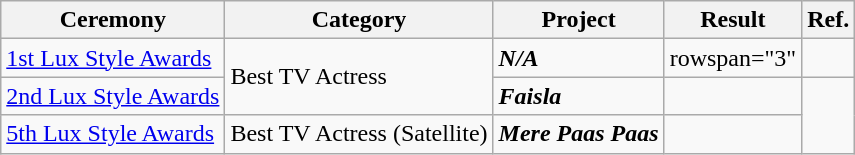<table class="wikitable style">
<tr>
<th>Ceremony</th>
<th>Category</th>
<th>Project</th>
<th>Result</th>
<th>Ref.</th>
</tr>
<tr>
<td><a href='#'>1st Lux Style Awards</a></td>
<td rowspan="2">Best TV Actress</td>
<td><strong><em>N/A</em></strong></td>
<td>rowspan="3" </td>
<td></td>
</tr>
<tr>
<td><a href='#'>2nd Lux Style Awards</a></td>
<td><strong><em>Faisla</em></strong></td>
<td></td>
</tr>
<tr>
<td><a href='#'>5th Lux Style Awards</a></td>
<td>Best TV Actress (Satellite)</td>
<td><strong><em>Mere Paas Paas</em></strong></td>
<td></td>
</tr>
</table>
